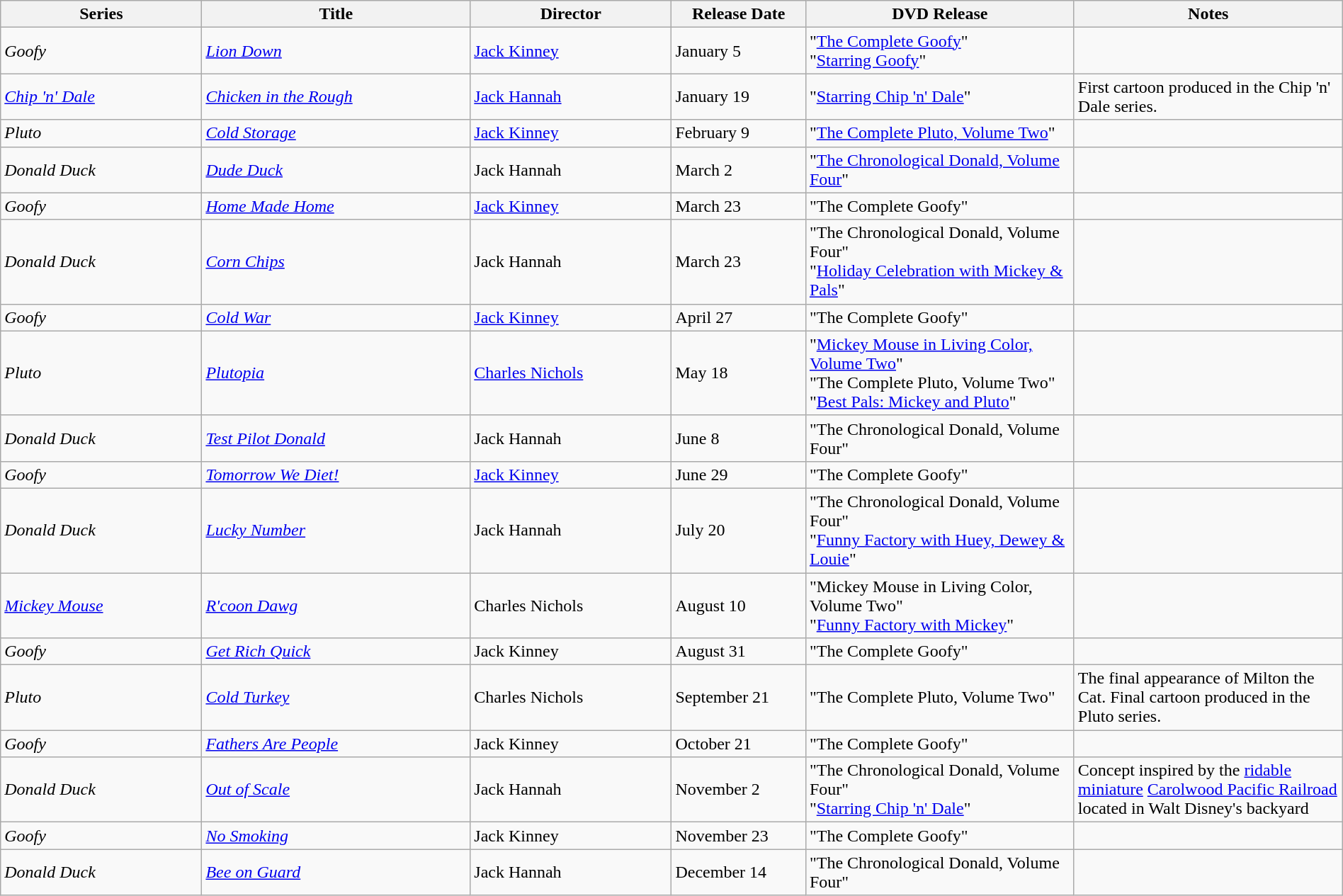<table class="wikitable" style="width:100%;">
<tr>
<th style="width:15%;">Series</th>
<th style="width:20%;">Title</th>
<th style="width:15%;">Director</th>
<th style="width:10%;">Release Date</th>
<th style="width:20%;">DVD Release</th>
<th style="width:20%;">Notes</th>
</tr>
<tr>
<td><em>Goofy</em></td>
<td><em><a href='#'>Lion Down</a></em></td>
<td><a href='#'>Jack Kinney</a></td>
<td>January 5</td>
<td>"<a href='#'>The Complete Goofy</a>" <br>"<a href='#'>Starring Goofy</a>"</td>
<td></td>
</tr>
<tr>
<td><em><a href='#'>Chip 'n' Dale</a></em></td>
<td><em><a href='#'>Chicken in the Rough</a></em></td>
<td><a href='#'>Jack Hannah</a></td>
<td>January 19</td>
<td>"<a href='#'>Starring Chip 'n' Dale</a>"</td>
<td>First cartoon produced in the Chip 'n' Dale series.</td>
</tr>
<tr>
<td><em>Pluto</em></td>
<td><em><a href='#'>Cold Storage</a></em></td>
<td><a href='#'>Jack Kinney</a></td>
<td>February 9</td>
<td>"<a href='#'>The Complete Pluto, Volume Two</a>"</td>
<td></td>
</tr>
<tr>
<td><em>Donald Duck</em></td>
<td><em><a href='#'>Dude Duck</a></em></td>
<td>Jack Hannah</td>
<td>March 2</td>
<td>"<a href='#'>The Chronological Donald, Volume Four</a>"</td>
<td></td>
</tr>
<tr>
<td><em>Goofy</em></td>
<td><em><a href='#'>Home Made Home</a></em></td>
<td><a href='#'>Jack Kinney</a></td>
<td>March 23</td>
<td>"The Complete Goofy"</td>
<td></td>
</tr>
<tr>
<td><em>Donald Duck</em></td>
<td><em><a href='#'>Corn Chips</a></em></td>
<td>Jack Hannah</td>
<td>March 23</td>
<td>"The Chronological Donald, Volume Four" <br>"<a href='#'>Holiday Celebration with Mickey & Pals</a>"</td>
<td></td>
</tr>
<tr>
<td><em>Goofy</em></td>
<td><em><a href='#'>Cold War</a></em></td>
<td><a href='#'>Jack Kinney</a></td>
<td>April 27</td>
<td>"The Complete Goofy"</td>
<td></td>
</tr>
<tr>
<td><em>Pluto</em></td>
<td><em><a href='#'>Plutopia</a></em></td>
<td><a href='#'>Charles Nichols</a></td>
<td>May 18</td>
<td>"<a href='#'>Mickey Mouse in Living Color, Volume Two</a>" <br>"The Complete Pluto, Volume Two" <br>"<a href='#'>Best Pals: Mickey and Pluto</a>"</td>
<td></td>
</tr>
<tr>
<td><em>Donald Duck</em></td>
<td><em><a href='#'>Test Pilot Donald</a></em></td>
<td>Jack Hannah</td>
<td>June 8</td>
<td>"The Chronological Donald, Volume Four"</td>
<td></td>
</tr>
<tr>
<td><em>Goofy</em></td>
<td><em><a href='#'>Tomorrow We Diet!</a></em></td>
<td><a href='#'>Jack Kinney</a></td>
<td>June 29</td>
<td>"The Complete Goofy"</td>
<td></td>
</tr>
<tr>
<td><em>Donald Duck</em></td>
<td><em><a href='#'>Lucky Number</a></em></td>
<td>Jack Hannah</td>
<td>July 20</td>
<td>"The Chronological Donald, Volume Four" <br>"<a href='#'>Funny Factory with Huey, Dewey & Louie</a>"</td>
<td></td>
</tr>
<tr>
<td><em><a href='#'>Mickey Mouse</a></em></td>
<td><em><a href='#'>R'coon Dawg</a></em></td>
<td>Charles Nichols</td>
<td>August 10</td>
<td>"Mickey Mouse in Living Color, Volume Two" <br>"<a href='#'>Funny Factory with Mickey</a>"</td>
<td></td>
</tr>
<tr>
<td><em>Goofy</em></td>
<td><em><a href='#'>Get Rich Quick</a></em></td>
<td>Jack Kinney</td>
<td>August 31</td>
<td>"The Complete Goofy"</td>
<td></td>
</tr>
<tr>
<td><em>Pluto</em></td>
<td><em><a href='#'>Cold Turkey</a></em></td>
<td>Charles Nichols</td>
<td>September 21</td>
<td>"The Complete Pluto, Volume Two"</td>
<td>The final appearance of Milton the Cat. Final cartoon produced in the Pluto series.</td>
</tr>
<tr>
<td><em>Goofy</em></td>
<td><em><a href='#'>Fathers Are People</a></em></td>
<td>Jack Kinney</td>
<td>October 21</td>
<td>"The Complete Goofy"</td>
<td></td>
</tr>
<tr>
<td><em>Donald Duck</em></td>
<td><em><a href='#'>Out of Scale</a></em></td>
<td>Jack Hannah</td>
<td>November 2</td>
<td>"The Chronological Donald, Volume Four" <br>"<a href='#'>Starring Chip 'n' Dale</a>"</td>
<td>Concept inspired by the <a href='#'>ridable miniature</a> <a href='#'>Carolwood Pacific Railroad</a> located in Walt Disney's backyard</td>
</tr>
<tr>
<td><em>Goofy</em></td>
<td><em><a href='#'>No Smoking</a></em></td>
<td>Jack Kinney</td>
<td>November 23</td>
<td>"The Complete Goofy"</td>
<td></td>
</tr>
<tr>
<td><em>Donald Duck</em></td>
<td><em><a href='#'>Bee on Guard</a></em></td>
<td>Jack Hannah</td>
<td>December 14</td>
<td>"The Chronological Donald, Volume Four"</td>
<td></td>
</tr>
</table>
